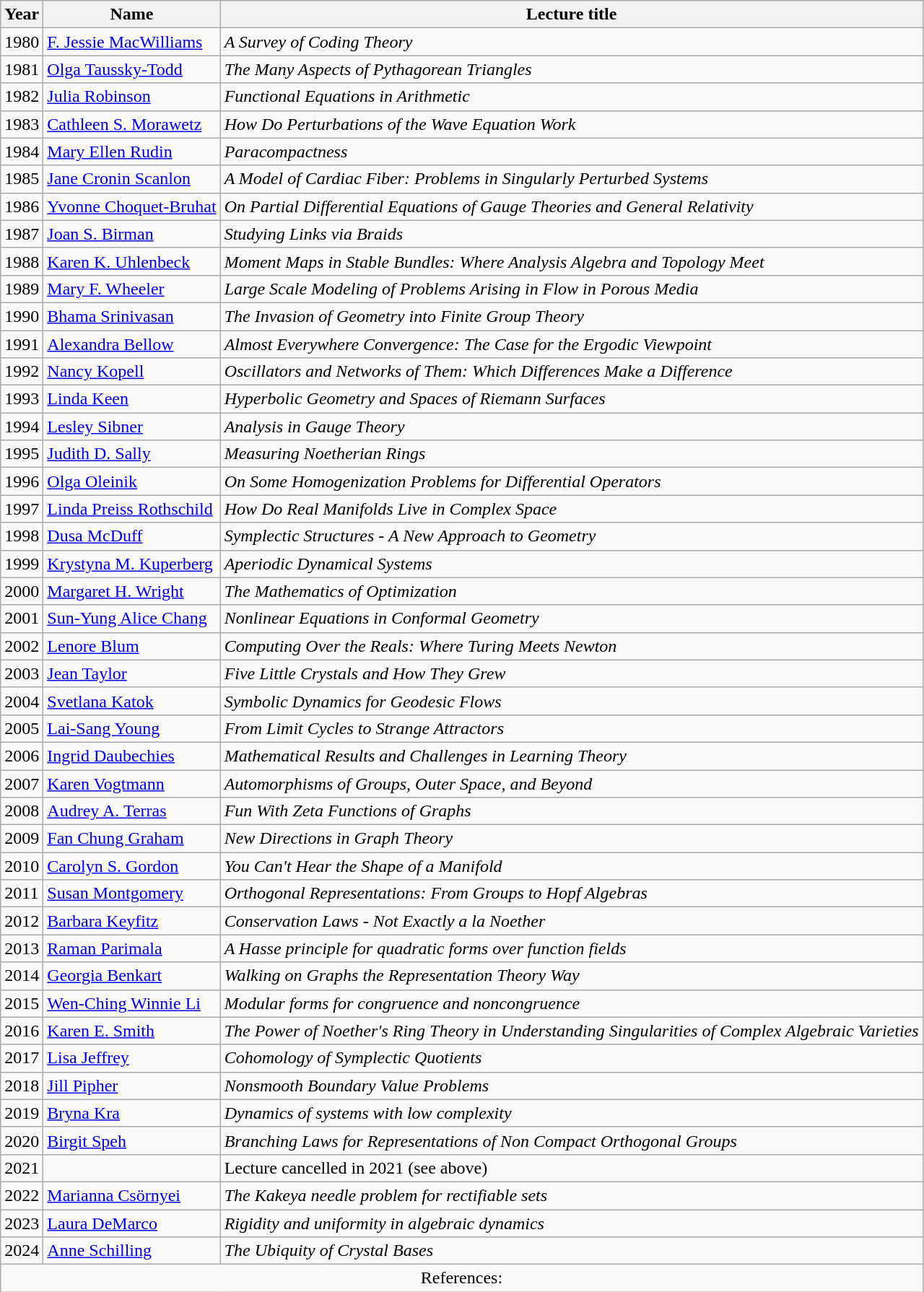<table class="wikitable sortable">
<tr>
<th>Year</th>
<th>Name</th>
<th>Lecture title</th>
</tr>
<tr>
<td>1980</td>
<td><a href='#'>F. Jessie MacWilliams</a></td>
<td><em>A Survey of Coding Theory</em></td>
</tr>
<tr>
<td>1981</td>
<td><a href='#'>Olga Taussky-Todd</a></td>
<td><em>The Many Aspects of Pythagorean Triangles</em></td>
</tr>
<tr>
<td>1982</td>
<td><a href='#'>Julia Robinson</a></td>
<td><em>Functional Equations in Arithmetic</em></td>
</tr>
<tr>
<td>1983</td>
<td><a href='#'>Cathleen S. Morawetz</a></td>
<td><em>How Do Perturbations of the Wave Equation Work</em></td>
</tr>
<tr>
<td>1984</td>
<td><a href='#'>Mary Ellen Rudin</a></td>
<td><em>Paracompactness</em></td>
</tr>
<tr>
<td>1985</td>
<td><a href='#'>Jane Cronin Scanlon</a></td>
<td><em>A Model of Cardiac Fiber: Problems in Singularly Perturbed Systems</em></td>
</tr>
<tr>
<td>1986</td>
<td><a href='#'>Yvonne Choquet-Bruhat</a></td>
<td><em>On Partial Differential Equations of Gauge Theories and General Relativity</em></td>
</tr>
<tr>
<td>1987</td>
<td><a href='#'>Joan S. Birman</a></td>
<td><em>Studying Links via Braids</em></td>
</tr>
<tr>
<td>1988</td>
<td><a href='#'>Karen K. Uhlenbeck</a></td>
<td><em>Moment Maps in Stable Bundles: Where Analysis Algebra and Topology Meet</em></td>
</tr>
<tr>
<td>1989</td>
<td><a href='#'>Mary F. Wheeler</a></td>
<td><em>Large Scale Modeling of Problems Arising in Flow in Porous Media</em></td>
</tr>
<tr>
<td>1990</td>
<td><a href='#'>Bhama Srinivasan</a></td>
<td><em>The Invasion of Geometry into Finite Group Theory</em></td>
</tr>
<tr>
<td>1991</td>
<td><a href='#'>Alexandra Bellow</a></td>
<td><em>Almost Everywhere Convergence: The Case for the Ergodic Viewpoint</em></td>
</tr>
<tr>
<td>1992</td>
<td><a href='#'>Nancy Kopell</a></td>
<td><em>Oscillators and Networks of Them: Which Differences Make a Difference</em></td>
</tr>
<tr>
<td>1993</td>
<td><a href='#'>Linda Keen</a></td>
<td><em>Hyperbolic Geometry and Spaces of Riemann Surfaces</em></td>
</tr>
<tr>
<td>1994</td>
<td><a href='#'>Lesley Sibner</a></td>
<td><em>Analysis in Gauge Theory</em></td>
</tr>
<tr>
<td>1995</td>
<td><a href='#'>Judith D. Sally</a></td>
<td><em>Measuring Noetherian Rings</em></td>
</tr>
<tr>
<td>1996</td>
<td><a href='#'>Olga Oleinik</a></td>
<td><em>On Some Homogenization Problems for Differential Operators</em></td>
</tr>
<tr>
<td>1997</td>
<td><a href='#'>Linda Preiss Rothschild</a></td>
<td><em>How Do Real Manifolds Live in Complex Space</em></td>
</tr>
<tr>
<td>1998</td>
<td><a href='#'>Dusa McDuff</a></td>
<td><em>Symplectic Structures - A New Approach to Geometry</em></td>
</tr>
<tr>
<td>1999</td>
<td><a href='#'>Krystyna M. Kuperberg</a></td>
<td><em>Aperiodic Dynamical Systems</em></td>
</tr>
<tr>
<td>2000</td>
<td><a href='#'>Margaret H. Wright</a></td>
<td><em>The Mathematics of Optimization</em></td>
</tr>
<tr>
<td>2001</td>
<td><a href='#'>Sun-Yung Alice Chang</a></td>
<td><em>Nonlinear Equations in Conformal Geometry</em></td>
</tr>
<tr>
<td>2002</td>
<td><a href='#'>Lenore Blum</a></td>
<td><em>Computing Over the Reals: Where Turing Meets Newton</em></td>
</tr>
<tr>
<td>2003</td>
<td><a href='#'>Jean Taylor</a></td>
<td><em>Five Little Crystals and How They Grew</em></td>
</tr>
<tr>
<td>2004</td>
<td><a href='#'>Svetlana Katok</a></td>
<td><em>Symbolic Dynamics for Geodesic Flows</em></td>
</tr>
<tr>
<td>2005</td>
<td><a href='#'>Lai-Sang Young</a></td>
<td><em>From Limit Cycles to Strange Attractors</em></td>
</tr>
<tr>
<td>2006</td>
<td><a href='#'>Ingrid Daubechies</a></td>
<td><em>Mathematical Results and Challenges in Learning Theory</em></td>
</tr>
<tr>
<td>2007</td>
<td><a href='#'>Karen Vogtmann</a></td>
<td><em>Automorphisms of Groups, Outer Space, and Beyond</em></td>
</tr>
<tr>
<td>2008</td>
<td><a href='#'>Audrey A. Terras</a></td>
<td><em>Fun With Zeta Functions of Graphs</em></td>
</tr>
<tr>
<td>2009</td>
<td><a href='#'>Fan Chung Graham</a></td>
<td><em>New Directions in Graph Theory</em></td>
</tr>
<tr>
<td>2010</td>
<td><a href='#'>Carolyn S. Gordon</a></td>
<td><em>You Can't Hear the Shape of a Manifold</em></td>
</tr>
<tr>
<td>2011</td>
<td><a href='#'>Susan Montgomery</a></td>
<td><em>Orthogonal Representations: From Groups to Hopf Algebras</em></td>
</tr>
<tr>
<td>2012</td>
<td><a href='#'>Barbara Keyfitz</a></td>
<td><em>Conservation Laws - Not Exactly a la Noether</em></td>
</tr>
<tr>
<td>2013</td>
<td><a href='#'>Raman Parimala</a></td>
<td><em>A Hasse principle for quadratic forms over function fields</em></td>
</tr>
<tr>
<td>2014</td>
<td><a href='#'>Georgia Benkart</a></td>
<td><em>Walking on Graphs the Representation Theory Way</em></td>
</tr>
<tr>
<td>2015</td>
<td><a href='#'>Wen-Ching Winnie Li</a></td>
<td><em>Modular forms for congruence and noncongruence</em></td>
</tr>
<tr>
<td>2016</td>
<td><a href='#'>Karen E. Smith</a></td>
<td><em>The Power of Noether's Ring Theory in Understanding Singularities of Complex Algebraic Varieties</em></td>
</tr>
<tr>
<td>2017</td>
<td><a href='#'>Lisa Jeffrey</a></td>
<td><em>Cohomology of Symplectic Quotients</em></td>
</tr>
<tr>
<td>2018</td>
<td><a href='#'>Jill Pipher</a></td>
<td><em>Nonsmooth Boundary Value Problems</em></td>
</tr>
<tr>
<td>2019</td>
<td><a href='#'>Bryna Kra</a></td>
<td><em>Dynamics of systems with low complexity</em></td>
</tr>
<tr>
<td>2020</td>
<td><a href='#'>Birgit Speh</a></td>
<td><em>Branching Laws for Representations of Non Compact Orthogonal Groups</em></td>
</tr>
<tr>
<td>2021</td>
<td></td>
<td>Lecture cancelled in 2021 (see above)</td>
</tr>
<tr>
<td>2022</td>
<td><a href='#'>Marianna Csörnyei</a></td>
<td><em>The Kakeya needle problem for rectifiable sets</em></td>
</tr>
<tr>
<td>2023</td>
<td><a href='#'>Laura DeMarco</a></td>
<td><em>Rigidity and uniformity in algebraic dynamics</em></td>
</tr>
<tr>
<td>2024</td>
<td><a href='#'>Anne Schilling</a></td>
<td><em>The Ubiquity of Crystal Bases</em></td>
</tr>
<tr class="sortbottom">
<td colspan="3" align="center">References:</td>
</tr>
</table>
